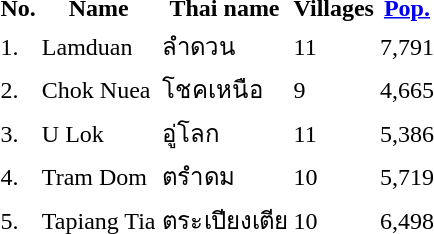<table>
<tr>
<th>No.</th>
<th>Name</th>
<th>Thai name</th>
<th>Villages</th>
<th><a href='#'>Pop.</a></th>
</tr>
<tr>
<td>1.</td>
<td>Lamduan</td>
<td>ลำดวน</td>
<td>11</td>
<td>7,791</td>
<td></td>
</tr>
<tr>
<td>2.</td>
<td>Chok Nuea</td>
<td>โชคเหนือ</td>
<td>9</td>
<td>4,665</td>
<td></td>
</tr>
<tr>
<td>3.</td>
<td>U Lok</td>
<td>อู่โลก</td>
<td>11</td>
<td>5,386</td>
<td></td>
</tr>
<tr>
<td>4.</td>
<td>Tram Dom</td>
<td>ตรำดม</td>
<td>10</td>
<td>5,719</td>
<td></td>
</tr>
<tr>
<td>5.</td>
<td>Tapiang Tia</td>
<td>ตระเปียงเตีย</td>
<td>10</td>
<td>6,498</td>
<td></td>
</tr>
</table>
